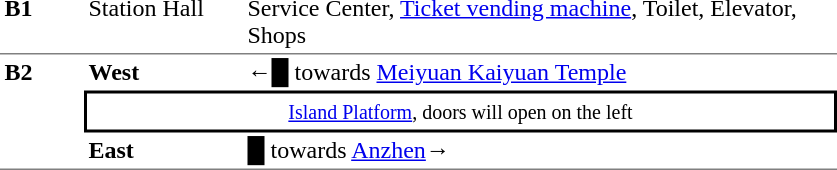<table table border=0 cellspacing=0 cellpadding=3>
<tr>
<td style="border-bottom:solid 1px gray;border-top:solid 0px gray;" width=50 valign=top><strong>B1</strong></td>
<td style="border-top:solid 0px gray;border-bottom:solid 1px gray;" width=100 valign=top>Station Hall</td>
<td style="border-top:solid 0px gray;border-bottom:solid 1px gray;" width=390 valign=top>Service Center, <a href='#'>Ticket vending machine</a>, Toilet, Elevator, Shops</td>
</tr>
<tr>
<td style="border-top:solid 0px gray;border-bottom:solid 1px gray;" width=50 rowspan=3 valign=top><strong>B2</strong></td>
<td style="border-top:solid 0px gray;" width=100><strong>West</strong></td>
<td style="border-top:solid 0px gray;" width=390>←<span>█</span> towards <a href='#'>Meiyuan Kaiyuan Temple</a></td>
</tr>
<tr>
<td style="border-top:solid 2px black;border-right:solid 2px black;border-left:solid 2px black;border-bottom:solid 2px black;text-align:center;" colspan=2><small><a href='#'>Island Platform</a>, doors will open on the left</small></td>
</tr>
<tr>
<td style="border-bottom:solid 1px gray;"><strong>East</strong></td>
<td style="border-bottom:solid 1px gray;"><span>█</span> towards <a href='#'>Anzhen</a>→</td>
</tr>
</table>
